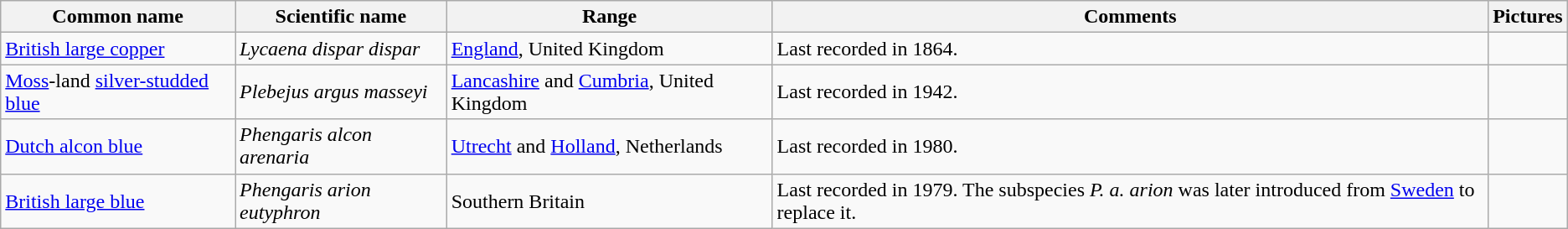<table class="wikitable">
<tr>
<th>Common name</th>
<th>Scientific name</th>
<th>Range</th>
<th class="unsortable">Comments</th>
<th class="unsortable">Pictures</th>
</tr>
<tr>
<td><a href='#'>British large copper</a></td>
<td><em>Lycaena dispar dispar</em></td>
<td><a href='#'>England</a>, United Kingdom</td>
<td>Last recorded in 1864.</td>
<td></td>
</tr>
<tr>
<td><a href='#'>Moss</a>-land <a href='#'>silver-studded blue</a></td>
<td><em>Plebejus argus masseyi</em></td>
<td><a href='#'>Lancashire</a> and <a href='#'>Cumbria</a>, United Kingdom</td>
<td>Last recorded in 1942.</td>
<td></td>
</tr>
<tr>
<td><a href='#'>Dutch alcon blue</a></td>
<td><em>Phengaris alcon arenaria</em></td>
<td><a href='#'>Utrecht</a> and <a href='#'>Holland</a>, Netherlands</td>
<td>Last recorded in 1980.</td>
<td></td>
</tr>
<tr>
<td><a href='#'>British large blue</a></td>
<td><em>Phengaris arion eutyphron</em></td>
<td>Southern Britain</td>
<td>Last recorded in 1979. The subspecies <em>P. a. arion</em> was later introduced from <a href='#'>Sweden</a> to replace it.</td>
<td></td>
</tr>
</table>
